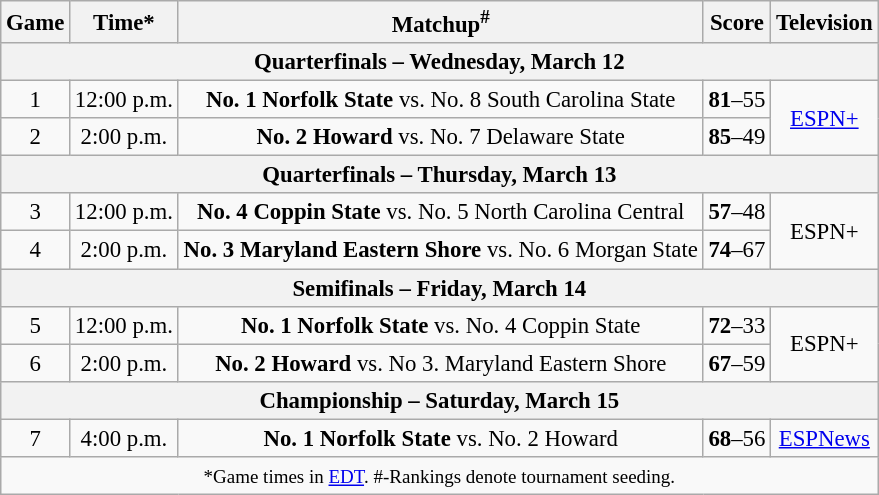<table class="wikitable" style="font-size: 95%;text-align:center">
<tr>
<th>Game</th>
<th>Time*</th>
<th>Matchup<sup>#</sup></th>
<th>Score</th>
<th>Television</th>
</tr>
<tr>
<th colspan="6">Quarterfinals – Wednesday, March 12</th>
</tr>
<tr>
<td>1</td>
<td>12:00 p.m.</td>
<td><strong>No. 1 Norfolk State</strong> vs. No. 8 South Carolina State</td>
<td><strong>81</strong>–55</td>
<td rowspan="2"><a href='#'>ESPN+</a></td>
</tr>
<tr>
<td>2</td>
<td>2:00 p.m.</td>
<td><strong>No. 2 Howard</strong> vs. No. 7 Delaware State</td>
<td><strong>85</strong>–49</td>
</tr>
<tr>
<th colspan="6">Quarterfinals – Thursday, March 13</th>
</tr>
<tr>
<td>3</td>
<td>12:00 p.m.</td>
<td><strong>No. 4 Coppin State</strong> vs. No. 5 North Carolina Central</td>
<td><strong>57</strong>–48</td>
<td rowspan="2">ESPN+</td>
</tr>
<tr>
<td>4</td>
<td>2:00 p.m.</td>
<td><strong>No. 3 Maryland Eastern Shore</strong> vs. No. 6 Morgan State</td>
<td><strong>74</strong>–67</td>
</tr>
<tr>
<th colspan="6">Semifinals – Friday, March 14</th>
</tr>
<tr>
<td>5</td>
<td>12:00 p.m.</td>
<td><strong>No. 1 Norfolk State</strong> vs. No. 4 Coppin State</td>
<td><strong>72</strong>–33</td>
<td rowspan="2">ESPN+</td>
</tr>
<tr>
<td>6</td>
<td>2:00 p.m.</td>
<td><strong>No. 2 Howard</strong> vs. No 3. Maryland Eastern Shore</td>
<td><strong>67</strong>–59</td>
</tr>
<tr>
<th colspan="6">Championship – Saturday, March 15</th>
</tr>
<tr>
<td>7</td>
<td>4:00 p.m.</td>
<td><strong>No. 1 Norfolk State</strong> vs. No. 2 Howard</td>
<td><strong>68</strong>–56</td>
<td rowspan="1"><a href='#'>ESPNews</a></td>
</tr>
<tr>
<td colspan="6"><small>*Game times in <a href='#'>EDT</a>. #-Rankings denote tournament seeding.</small></td>
</tr>
</table>
